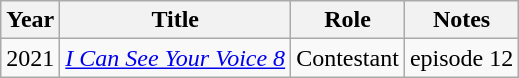<table class="wikitable sortable">
<tr>
<th>Year</th>
<th>Title</th>
<th>Role</th>
<th>Notes</th>
</tr>
<tr>
<td>2021</td>
<td><em><a href='#'>I Can See Your Voice 8</a></em></td>
<td>Contestant</td>
<td>episode 12</td>
</tr>
</table>
